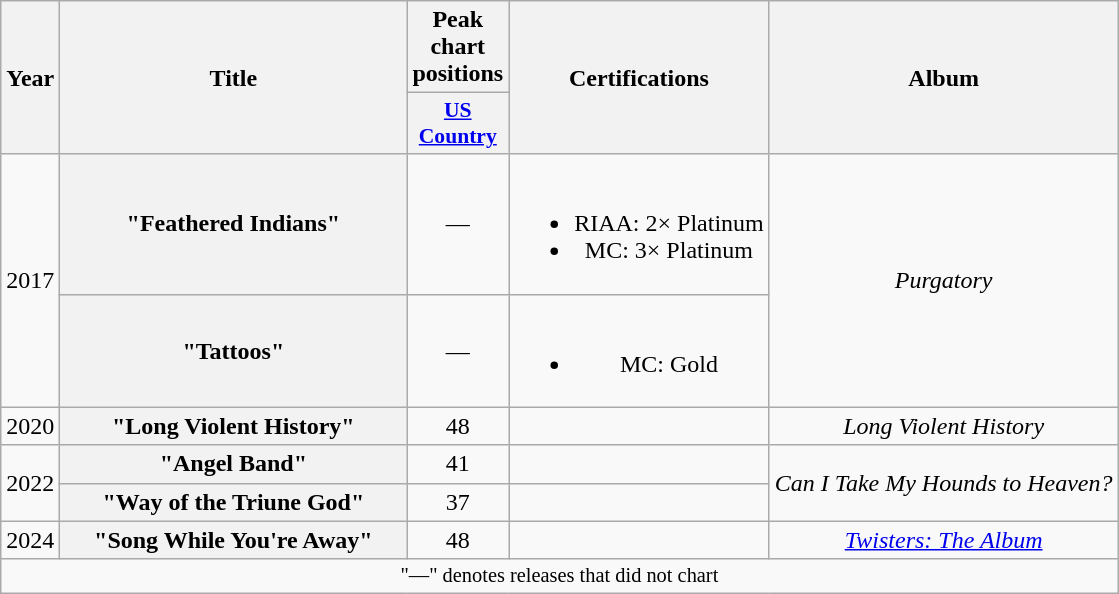<table class="wikitable plainrowheaders" style="text-align:center;">
<tr>
<th rowspan="2">Year</th>
<th scope="col" rowspan="2" style="width:14em;">Title</th>
<th colspan="1">Peak chart positions</th>
<th rowspan="2">Certifications</th>
<th rowspan="2">Album</th>
</tr>
<tr>
<th scope="col" style="width:4em;font-size:90%;"><a href='#'>US Country</a><br></th>
</tr>
<tr>
<td rowspan="2">2017</td>
<th scope="row">"Feathered Indians"</th>
<td>—</td>
<td><br><ul><li>RIAA: 2× Platinum</li><li>MC: 3× Platinum</li></ul></td>
<td rowspan="2"><em>Purgatory</em></td>
</tr>
<tr>
<th scope="row">"Tattoos"</th>
<td>—</td>
<td><br><ul><li>MC: Gold</li></ul></td>
</tr>
<tr>
<td>2020</td>
<th scope="row">"Long Violent History"</th>
<td>48</td>
<td></td>
<td><em>Long Violent History</em></td>
</tr>
<tr>
<td rowspan=2>2022</td>
<th scope="row">"Angel Band"</th>
<td>41</td>
<td></td>
<td rowspan=2><em>Can I Take My Hounds to Heaven?</em></td>
</tr>
<tr>
<th scope="row">"Way of the Triune God"</th>
<td>37</td>
<td></td>
</tr>
<tr>
<td>2024</td>
<th scope="row">"Song While You're Away"</th>
<td>48</td>
<td></td>
<td><em><a href='#'>Twisters: The Album</a></em></td>
</tr>
<tr>
<td colspan="7" style="font-size:85%">"—" denotes releases that did not chart</td>
</tr>
</table>
